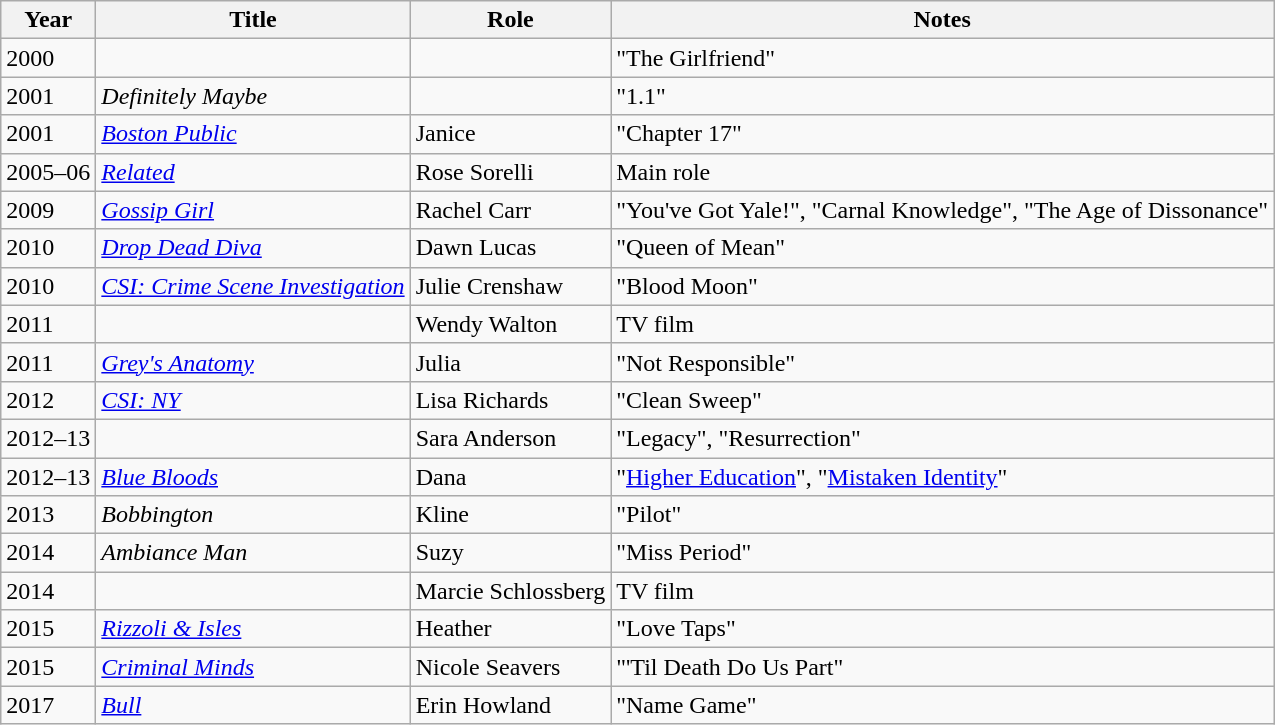<table class="wikitable sortable">
<tr>
<th>Year</th>
<th>Title</th>
<th>Role</th>
<th class="unsortable">Notes</th>
</tr>
<tr>
<td>2000</td>
<td><em></em></td>
<td></td>
<td>"The Girlfriend"</td>
</tr>
<tr>
<td>2001</td>
<td><em>Definitely Maybe</em></td>
<td></td>
<td>"1.1"</td>
</tr>
<tr>
<td>2001</td>
<td><em><a href='#'>Boston Public</a></em></td>
<td>Janice</td>
<td>"Chapter 17"</td>
</tr>
<tr>
<td>2005–06</td>
<td><em><a href='#'>Related</a></em></td>
<td>Rose Sorelli</td>
<td>Main role</td>
</tr>
<tr>
<td>2009</td>
<td><em><a href='#'>Gossip Girl</a></em></td>
<td>Rachel Carr</td>
<td>"You've Got Yale!", "Carnal Knowledge", "The Age of Dissonance"</td>
</tr>
<tr>
<td>2010</td>
<td><em><a href='#'>Drop Dead Diva</a></em></td>
<td>Dawn Lucas</td>
<td>"Queen of Mean"</td>
</tr>
<tr>
<td>2010</td>
<td><em><a href='#'>CSI: Crime Scene Investigation</a></em></td>
<td>Julie Crenshaw</td>
<td>"Blood Moon"</td>
</tr>
<tr>
<td>2011</td>
<td><em></em></td>
<td>Wendy Walton</td>
<td>TV film</td>
</tr>
<tr>
<td>2011</td>
<td><em><a href='#'>Grey's Anatomy</a></em></td>
<td>Julia</td>
<td>"Not Responsible"</td>
</tr>
<tr>
<td>2012</td>
<td><em><a href='#'>CSI: NY</a></em></td>
<td>Lisa Richards</td>
<td>"Clean Sweep"</td>
</tr>
<tr>
<td>2012–13</td>
<td><em></em></td>
<td>Sara Anderson</td>
<td>"Legacy", "Resurrection"</td>
</tr>
<tr>
<td>2012–13</td>
<td><em><a href='#'>Blue Bloods</a></em></td>
<td>Dana</td>
<td>"<a href='#'>Higher Education</a>", "<a href='#'>Mistaken Identity</a>"</td>
</tr>
<tr>
<td>2013</td>
<td><em>Bobbington</em></td>
<td>Kline</td>
<td>"Pilot"</td>
</tr>
<tr>
<td>2014</td>
<td><em>Ambiance Man</em></td>
<td>Suzy</td>
<td>"Miss Period"</td>
</tr>
<tr>
<td>2014</td>
<td><em></em></td>
<td>Marcie Schlossberg</td>
<td>TV film</td>
</tr>
<tr>
<td>2015</td>
<td><em><a href='#'>Rizzoli & Isles</a></em></td>
<td>Heather</td>
<td>"Love Taps"</td>
</tr>
<tr>
<td>2015</td>
<td><em><a href='#'>Criminal Minds</a></em></td>
<td>Nicole Seavers</td>
<td>"'Til Death Do Us Part"</td>
</tr>
<tr>
<td>2017</td>
<td><em><a href='#'>Bull</a></em></td>
<td>Erin Howland</td>
<td>"Name Game"</td>
</tr>
</table>
